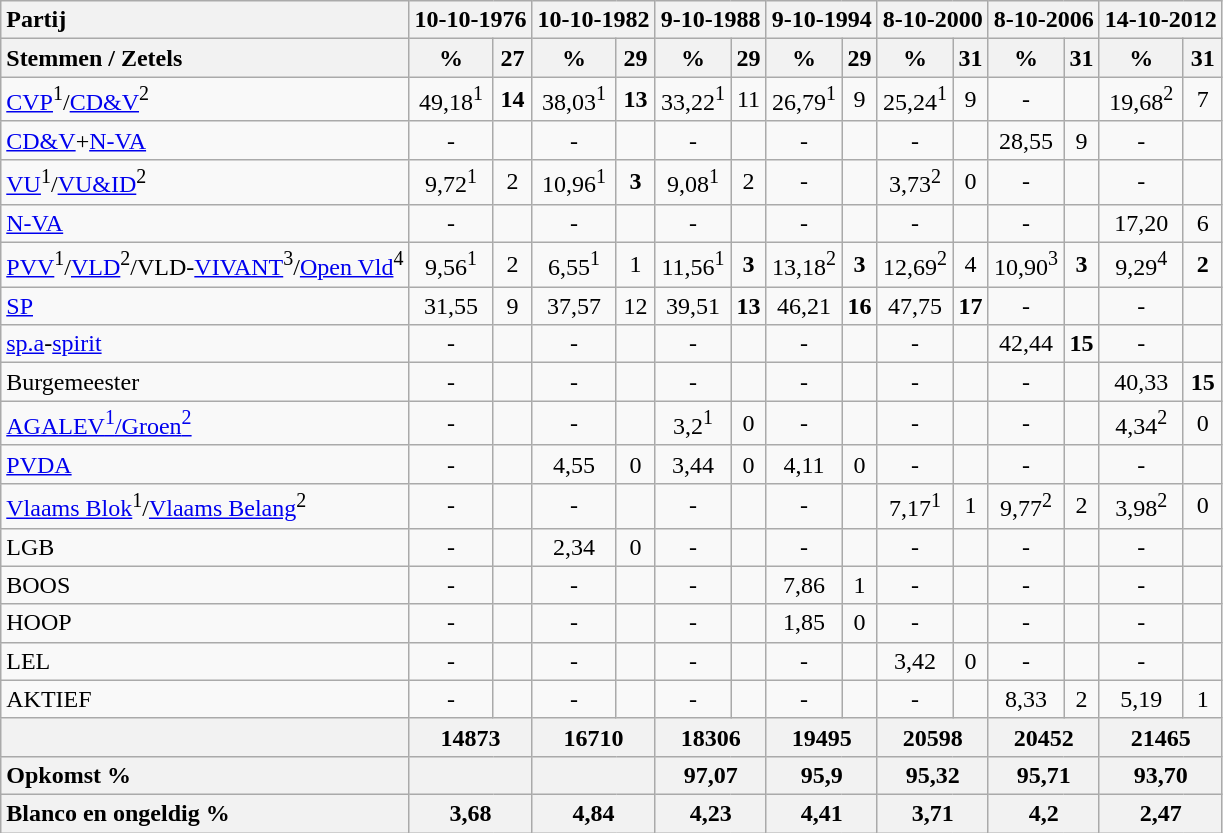<table class="wikitable" style="text-align:center;">
<tr>
<th style="text-align:left;">Partij</th>
<th colspan="2">10-10-1976</th>
<th colspan="2">10-10-1982</th>
<th colspan="2">9-10-1988</th>
<th colspan="2">9-10-1994</th>
<th colspan="2">8-10-2000</th>
<th colspan="2">8-10-2006</th>
<th colspan="2">14-10-2012</th>
</tr>
<tr>
<th style="text-align:left;">Stemmen / Zetels</th>
<th>%</th>
<th>27</th>
<th>%</th>
<th>29</th>
<th>%</th>
<th>29</th>
<th>%</th>
<th>29</th>
<th>%</th>
<th>31</th>
<th>%</th>
<th>31</th>
<th>%</th>
<th>31</th>
</tr>
<tr>
<td style="text-align:left;"><a href='#'>CVP</a><span><sup>1</sup></span>/<a href='#'>CD&V</a><span><sup>2</sup></span></td>
<td>49,18<span><sup>1</sup></span></td>
<td><strong>14</strong></td>
<td>38,03<span><sup>1</sup></span></td>
<td><strong>13</strong></td>
<td>33,22<span><sup>1</sup></span></td>
<td>11</td>
<td>26,79<span><sup>1</sup></span></td>
<td>9</td>
<td>25,24<span><sup>1</sup></span></td>
<td>9</td>
<td>-</td>
<td></td>
<td>19,68<span><sup>2</sup></span></td>
<td>7</td>
</tr>
<tr>
<td style="text-align:left;"><a href='#'>CD&V</a>+<a href='#'>N-VA</a></td>
<td>-</td>
<td></td>
<td>-</td>
<td></td>
<td>-</td>
<td></td>
<td>-</td>
<td></td>
<td>-</td>
<td></td>
<td>28,55</td>
<td>9</td>
<td>-</td>
<td></td>
</tr>
<tr>
<td style="text-align:left;"><a href='#'>VU</a><span><sup>1</sup></span>/<a href='#'>VU&ID</a><span><sup>2</sup></span></td>
<td>9,72<span><sup>1</sup></span></td>
<td>2</td>
<td>10,96<span><sup>1</sup></span></td>
<td><strong>3</strong></td>
<td>9,08<span><sup>1</sup></span></td>
<td>2</td>
<td>-</td>
<td></td>
<td>3,73<span><sup>2</sup></span></td>
<td>0</td>
<td>-</td>
<td></td>
<td>-</td>
<td></td>
</tr>
<tr>
<td style="text-align:left;"><a href='#'>N-VA</a></td>
<td>-</td>
<td></td>
<td>-</td>
<td></td>
<td>-</td>
<td></td>
<td>-</td>
<td></td>
<td>-</td>
<td></td>
<td>-</td>
<td></td>
<td>17,20</td>
<td>6</td>
</tr>
<tr>
<td style="text-align:left;"><a href='#'>PVV</a><span><sup>1</sup></span>/<a href='#'>VLD</a><span><sup>2</sup></span>/VLD-<a href='#'>VIVANT</a><span><sup>3</sup></span>/<a href='#'>Open Vld</a><span><sup>4</sup></span></td>
<td>9,56<span><sup>1</sup></span></td>
<td>2</td>
<td>6,55<span><sup>1</sup></span></td>
<td>1</td>
<td>11,56<span><sup>1</sup></span></td>
<td><strong>3</strong></td>
<td>13,18<span><sup>2</sup></span></td>
<td><strong>3</strong></td>
<td>12,69<span><sup>2</sup></span></td>
<td>4</td>
<td>10,90<span><sup>3</sup></span></td>
<td><strong>3</strong></td>
<td>9,29<span><sup>4</sup></span></td>
<td><strong>2</strong></td>
</tr>
<tr>
<td style="text-align:left;"><a href='#'>SP</a></td>
<td>31,55</td>
<td>9</td>
<td>37,57</td>
<td>12</td>
<td>39,51</td>
<td><strong>13</strong></td>
<td>46,21</td>
<td><strong>16</strong></td>
<td>47,75</td>
<td><strong>17</strong></td>
<td>-</td>
<td></td>
<td>-</td>
<td></td>
</tr>
<tr>
<td style="text-align:left;"><a href='#'>sp.a</a>-<a href='#'>spirit</a></td>
<td>-</td>
<td></td>
<td>-</td>
<td></td>
<td>-</td>
<td></td>
<td>-</td>
<td></td>
<td>-</td>
<td></td>
<td>42,44</td>
<td><strong>15</strong></td>
<td>-</td>
<td></td>
</tr>
<tr>
<td style="text-align:left;">Burgemeester</td>
<td>-</td>
<td></td>
<td>-</td>
<td></td>
<td>-</td>
<td></td>
<td>-</td>
<td></td>
<td>-</td>
<td></td>
<td>-</td>
<td></td>
<td>40,33</td>
<td><strong>15</strong></td>
</tr>
<tr>
<td style="text-align:left;"><a href='#'>AGALEV<span><sup>1</sup></span>/Groen<span><sup>2</sup></span></a></td>
<td>-</td>
<td></td>
<td>-</td>
<td></td>
<td>3,2<span><sup>1</sup></span></td>
<td>0</td>
<td>-</td>
<td></td>
<td>-</td>
<td></td>
<td>-</td>
<td></td>
<td>4,34<span><sup>2</sup></span></td>
<td>0</td>
</tr>
<tr>
<td style="text-align:left;"><a href='#'>PVDA</a></td>
<td>-</td>
<td></td>
<td>4,55</td>
<td>0</td>
<td>3,44</td>
<td>0</td>
<td>4,11</td>
<td>0</td>
<td>-</td>
<td></td>
<td>-</td>
<td></td>
<td>-</td>
<td></td>
</tr>
<tr>
<td style="text-align:left;"><a href='#'>Vlaams Blok</a><span><sup>1</sup></span>/<a href='#'>Vlaams Belang</a><span><sup>2</sup></span></td>
<td>-</td>
<td></td>
<td>-</td>
<td></td>
<td>-</td>
<td></td>
<td>-</td>
<td></td>
<td>7,17<span><sup>1</sup></span></td>
<td>1</td>
<td>9,77<span><sup>2</sup></span></td>
<td>2</td>
<td>3,98<span><sup>2</sup></span></td>
<td>0</td>
</tr>
<tr>
<td style="text-align:left;">LGB</td>
<td>-</td>
<td></td>
<td>2,34</td>
<td>0</td>
<td>-</td>
<td></td>
<td>-</td>
<td></td>
<td>-</td>
<td></td>
<td>-</td>
<td></td>
<td>-</td>
<td></td>
</tr>
<tr>
<td style="text-align:left;">BOOS</td>
<td>-</td>
<td></td>
<td>-</td>
<td></td>
<td>-</td>
<td></td>
<td>7,86</td>
<td>1</td>
<td>-</td>
<td></td>
<td>-</td>
<td></td>
<td>-</td>
<td></td>
</tr>
<tr>
<td style="text-align:left;">HOOP</td>
<td>-</td>
<td></td>
<td>-</td>
<td></td>
<td>-</td>
<td></td>
<td>1,85</td>
<td>0</td>
<td>-</td>
<td></td>
<td>-</td>
<td></td>
<td>-</td>
<td></td>
</tr>
<tr>
<td style="text-align:left;">LEL</td>
<td>-</td>
<td></td>
<td>-</td>
<td></td>
<td>-</td>
<td></td>
<td>-</td>
<td></td>
<td>3,42</td>
<td>0</td>
<td>-</td>
<td></td>
<td>-</td>
<td></td>
</tr>
<tr>
<td style="text-align:left;">AKTIEF</td>
<td>-</td>
<td></td>
<td>-</td>
<td></td>
<td>-</td>
<td></td>
<td>-</td>
<td></td>
<td>-</td>
<td></td>
<td>8,33</td>
<td>2</td>
<td>5,19</td>
<td>1</td>
</tr>
<tr>
<th style="text-align:left;"></th>
<th colspan="2">14873</th>
<th colspan="2">16710</th>
<th colspan="2">18306</th>
<th colspan="2">19495</th>
<th colspan="2">20598</th>
<th colspan="2">20452</th>
<th colspan="2">21465</th>
</tr>
<tr>
<th style="text-align:left;">Opkomst %</th>
<th colspan="2"></th>
<th colspan="2"></th>
<th colspan="2">97,07</th>
<th colspan="2">95,9</th>
<th colspan="2">95,32</th>
<th colspan="2">95,71</th>
<th colspan="2">93,70</th>
</tr>
<tr>
<th style="text-align:left;">Blanco en ongeldig %</th>
<th colspan="2">3,68</th>
<th colspan="2">4,84</th>
<th colspan="2">4,23</th>
<th colspan="2">4,41</th>
<th colspan="2">3,71</th>
<th colspan="2">4,2</th>
<th colspan="2">2,47</th>
</tr>
</table>
